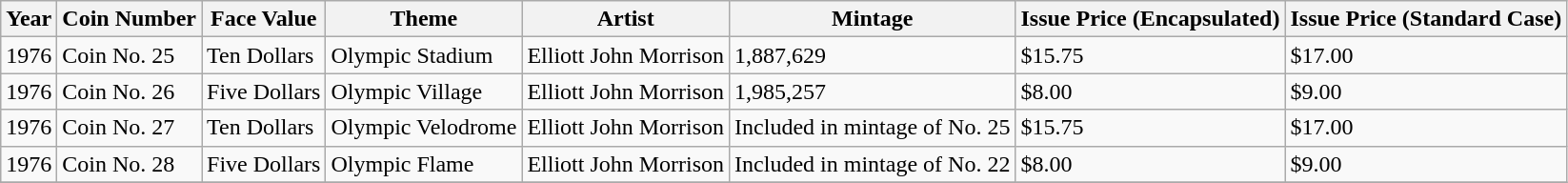<table class="wikitable">
<tr>
<th>Year</th>
<th>Coin Number</th>
<th>Face Value</th>
<th>Theme</th>
<th>Artist</th>
<th>Mintage</th>
<th>Issue Price (Encapsulated)</th>
<th>Issue Price (Standard Case)</th>
</tr>
<tr>
<td>1976</td>
<td>Coin No. 25</td>
<td>Ten Dollars</td>
<td>Olympic Stadium</td>
<td>Elliott John Morrison</td>
<td>1,887,629</td>
<td>$15.75</td>
<td>$17.00</td>
</tr>
<tr>
<td>1976</td>
<td>Coin No. 26</td>
<td>Five Dollars</td>
<td>Olympic Village</td>
<td>Elliott John Morrison</td>
<td>1,985,257</td>
<td>$8.00</td>
<td>$9.00</td>
</tr>
<tr>
<td>1976</td>
<td>Coin No. 27</td>
<td>Ten Dollars</td>
<td>Olympic Velodrome</td>
<td>Elliott John Morrison</td>
<td>Included in mintage of No. 25</td>
<td>$15.75</td>
<td>$17.00</td>
</tr>
<tr>
<td>1976</td>
<td>Coin No. 28</td>
<td>Five Dollars</td>
<td>Olympic Flame</td>
<td>Elliott John Morrison</td>
<td>Included in mintage of No. 22</td>
<td>$8.00</td>
<td>$9.00</td>
</tr>
<tr>
</tr>
</table>
